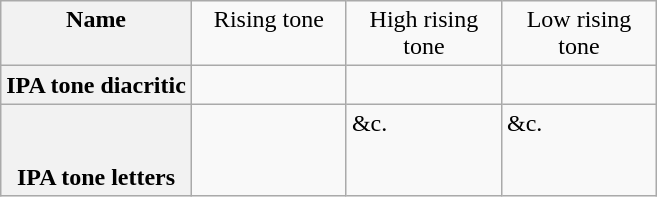<table class=wikitable>
<tr style="vertical-align:top; text-align:center;">
<th>Name</th>
<td style="width: 6em;">Rising tone</td>
<td style="width: 6em;">High rising tone</td>
<td style="width: 6em;">Low rising tone</td>
</tr>
<tr align=center>
<th>IPA tone diacritic</th>
<td></td>
<td></td>
<td></td>
</tr>
<tr valign=top>
<th> <br> <br>IPA tone letters</th>
<td></td>
<td> &c.</td>
<td> &c.</td>
</tr>
</table>
